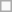<table class="wikitable floatright">
<tr>
<td></td>
</tr>
</table>
